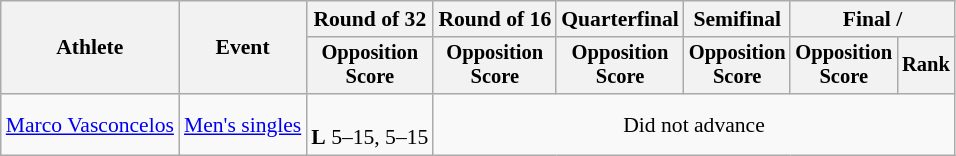<table class=wikitable style="font-size:90%">
<tr>
<th rowspan="2">Athlete</th>
<th rowspan="2">Event</th>
<th>Round of 32</th>
<th>Round of 16</th>
<th>Quarterfinal</th>
<th>Semifinal</th>
<th colspan=2>Final / </th>
</tr>
<tr style="font-size:95%">
<th>Opposition<br>Score</th>
<th>Opposition<br>Score</th>
<th>Opposition<br>Score</th>
<th>Opposition<br>Score</th>
<th>Opposition<br>Score</th>
<th>Rank</th>
</tr>
<tr align=center>
<td align=left><a href='#'>Marco Vasconcelos</a></td>
<td align=left><a href='#'>Men's singles</a></td>
<td><br><strong>L</strong> 5–15, 5–15</td>
<td colspan=5>Did not advance</td>
</tr>
</table>
